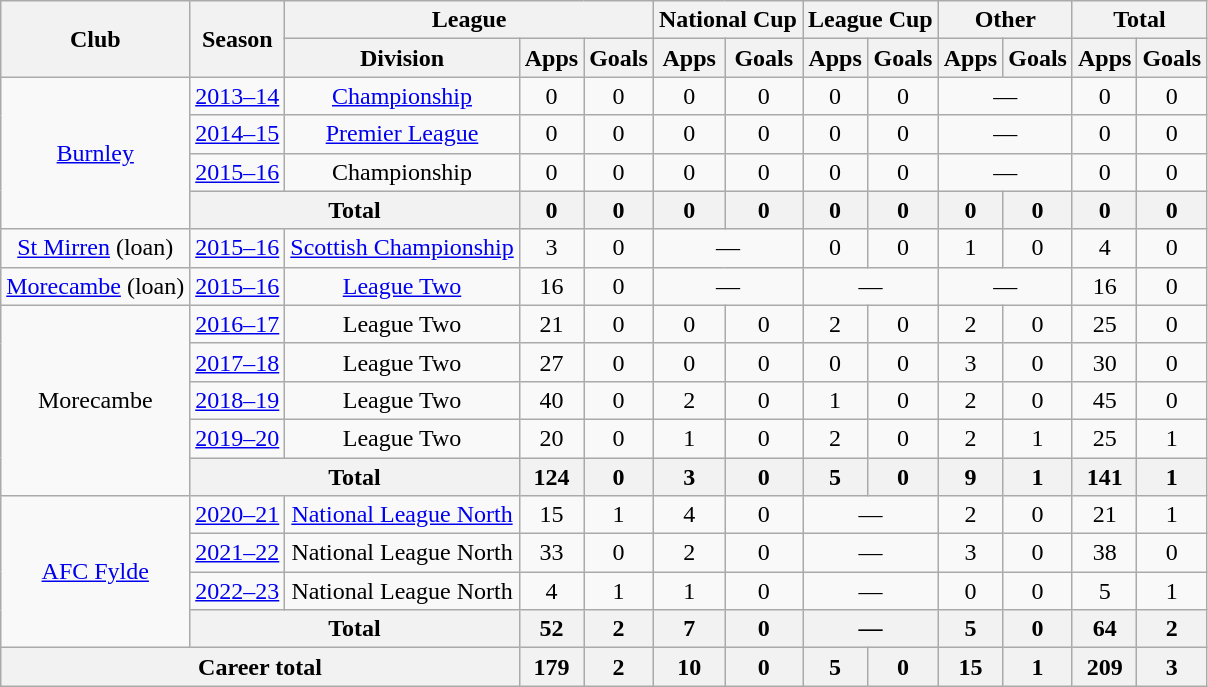<table class="wikitable" style="text-align: center;">
<tr>
<th rowspan="2">Club</th>
<th rowspan="2">Season</th>
<th colspan="3">League</th>
<th colspan="2">National Cup</th>
<th colspan="2">League Cup</th>
<th colspan="2">Other</th>
<th colspan="2">Total</th>
</tr>
<tr>
<th>Division</th>
<th>Apps</th>
<th>Goals</th>
<th>Apps</th>
<th>Goals</th>
<th>Apps</th>
<th>Goals</th>
<th>Apps</th>
<th>Goals</th>
<th>Apps</th>
<th>Goals</th>
</tr>
<tr>
<td rowspan="4" valign="center"><a href='#'>Burnley</a></td>
<td><a href='#'>2013–14</a></td>
<td><a href='#'>Championship</a></td>
<td>0</td>
<td>0</td>
<td>0</td>
<td>0</td>
<td>0</td>
<td>0</td>
<td colspan="2">—</td>
<td>0</td>
<td>0</td>
</tr>
<tr>
<td><a href='#'>2014–15</a></td>
<td><a href='#'>Premier League</a></td>
<td>0</td>
<td>0</td>
<td>0</td>
<td>0</td>
<td>0</td>
<td>0</td>
<td colspan="2">—</td>
<td>0</td>
<td>0</td>
</tr>
<tr>
<td><a href='#'>2015–16</a></td>
<td>Championship</td>
<td>0</td>
<td>0</td>
<td>0</td>
<td>0</td>
<td>0</td>
<td>0</td>
<td colspan="2">—</td>
<td>0</td>
<td>0</td>
</tr>
<tr>
<th colspan=2>Total</th>
<th>0</th>
<th>0</th>
<th>0</th>
<th>0</th>
<th>0</th>
<th>0</th>
<th>0</th>
<th>0</th>
<th>0</th>
<th>0</th>
</tr>
<tr>
<td><a href='#'>St Mirren</a> (loan)</td>
<td><a href='#'>2015–16</a></td>
<td><a href='#'>Scottish Championship</a></td>
<td>3</td>
<td>0</td>
<td colspan="2">—</td>
<td>0</td>
<td>0</td>
<td>1</td>
<td>0</td>
<td>4</td>
<td>0</td>
</tr>
<tr>
<td><a href='#'>Morecambe</a> (loan)</td>
<td><a href='#'>2015–16</a></td>
<td><a href='#'>League Two</a></td>
<td>16</td>
<td>0</td>
<td colspan="2">—</td>
<td colspan="2">—</td>
<td colspan="2">—</td>
<td>16</td>
<td>0</td>
</tr>
<tr>
<td rowspan=5>Morecambe</td>
<td><a href='#'>2016–17</a></td>
<td>League Two</td>
<td>21</td>
<td>0</td>
<td>0</td>
<td>0</td>
<td>2</td>
<td>0</td>
<td>2</td>
<td>0</td>
<td>25</td>
<td>0</td>
</tr>
<tr>
<td><a href='#'>2017–18</a></td>
<td>League Two</td>
<td>27</td>
<td>0</td>
<td>0</td>
<td>0</td>
<td>0</td>
<td>0</td>
<td>3</td>
<td>0</td>
<td>30</td>
<td>0</td>
</tr>
<tr>
<td><a href='#'>2018–19</a></td>
<td>League Two</td>
<td>40</td>
<td>0</td>
<td>2</td>
<td>0</td>
<td>1</td>
<td>0</td>
<td>2</td>
<td>0</td>
<td>45</td>
<td>0</td>
</tr>
<tr>
<td><a href='#'>2019–20</a></td>
<td>League Two</td>
<td>20</td>
<td>0</td>
<td>1</td>
<td>0</td>
<td>2</td>
<td>0</td>
<td>2</td>
<td>1</td>
<td>25</td>
<td>1</td>
</tr>
<tr>
<th colspan=2>Total</th>
<th>124</th>
<th>0</th>
<th>3</th>
<th>0</th>
<th>5</th>
<th>0</th>
<th>9</th>
<th>1</th>
<th>141</th>
<th>1</th>
</tr>
<tr>
<td rowspan=4><a href='#'>AFC Fylde</a></td>
<td><a href='#'>2020–21</a></td>
<td><a href='#'>National League North</a></td>
<td>15</td>
<td>1</td>
<td>4</td>
<td>0</td>
<td colspan="2">—</td>
<td>2</td>
<td>0</td>
<td>21</td>
<td>1</td>
</tr>
<tr>
<td><a href='#'>2021–22</a></td>
<td>National League North</td>
<td>33</td>
<td>0</td>
<td>2</td>
<td>0</td>
<td colspan="2">—</td>
<td>3</td>
<td>0</td>
<td>38</td>
<td>0</td>
</tr>
<tr>
<td><a href='#'>2022–23</a></td>
<td>National League North</td>
<td>4</td>
<td>1</td>
<td>1</td>
<td>0</td>
<td colspan="2">—</td>
<td>0</td>
<td>0</td>
<td>5</td>
<td>1</td>
</tr>
<tr>
<th colspan=2>Total</th>
<th>52</th>
<th>2</th>
<th>7</th>
<th>0</th>
<th colspan="2">—</th>
<th>5</th>
<th>0</th>
<th>64</th>
<th>2</th>
</tr>
<tr>
<th colspan="3">Career total</th>
<th>179</th>
<th>2</th>
<th>10</th>
<th>0</th>
<th>5</th>
<th>0</th>
<th>15</th>
<th>1</th>
<th>209</th>
<th>3</th>
</tr>
</table>
